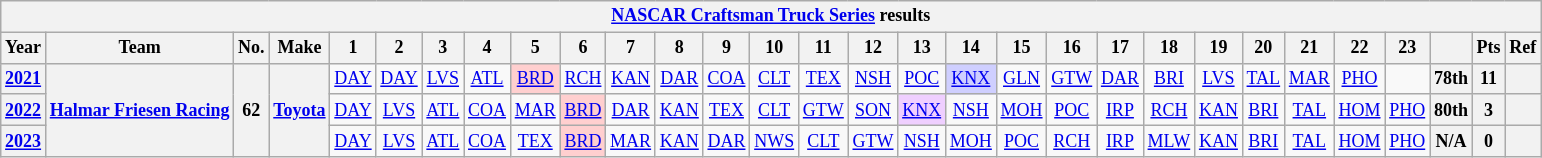<table class="wikitable" style="text-align:center; font-size:75%">
<tr>
<th colspan=30><a href='#'>NASCAR Craftsman Truck Series</a> results</th>
</tr>
<tr>
<th>Year</th>
<th>Team</th>
<th>No.</th>
<th>Make</th>
<th>1</th>
<th>2</th>
<th>3</th>
<th>4</th>
<th>5</th>
<th>6</th>
<th>7</th>
<th>8</th>
<th>9</th>
<th>10</th>
<th>11</th>
<th>12</th>
<th>13</th>
<th>14</th>
<th>15</th>
<th>16</th>
<th>17</th>
<th>18</th>
<th>19</th>
<th>20</th>
<th>21</th>
<th>22</th>
<th>23</th>
<th></th>
<th>Pts</th>
<th>Ref</th>
</tr>
<tr>
<th><a href='#'>2021</a></th>
<th rowspan=3><a href='#'>Halmar Friesen Racing</a></th>
<th rowspan=3>62</th>
<th rowspan=3><a href='#'>Toyota</a></th>
<td><a href='#'>DAY</a></td>
<td><a href='#'>DAY</a></td>
<td><a href='#'>LVS</a></td>
<td><a href='#'>ATL</a></td>
<td style="background:#FFCFCF;"><a href='#'>BRD</a><br></td>
<td><a href='#'>RCH</a></td>
<td><a href='#'>KAN</a></td>
<td><a href='#'>DAR</a></td>
<td><a href='#'>COA</a></td>
<td><a href='#'>CLT</a></td>
<td><a href='#'>TEX</a></td>
<td><a href='#'>NSH</a></td>
<td><a href='#'>POC</a></td>
<td style="background:#CFCFFF;"><a href='#'>KNX</a><br></td>
<td><a href='#'>GLN</a></td>
<td><a href='#'>GTW</a></td>
<td><a href='#'>DAR</a></td>
<td><a href='#'>BRI</a></td>
<td><a href='#'>LVS</a></td>
<td><a href='#'>TAL</a></td>
<td><a href='#'>MAR</a></td>
<td><a href='#'>PHO</a></td>
<td></td>
<th>78th</th>
<th>11</th>
<th></th>
</tr>
<tr>
<th><a href='#'>2022</a></th>
<td><a href='#'>DAY</a></td>
<td><a href='#'>LVS</a></td>
<td><a href='#'>ATL</a></td>
<td><a href='#'>COA</a></td>
<td><a href='#'>MAR</a></td>
<td style="background:#FFCFCF;"><a href='#'>BRD</a><br></td>
<td><a href='#'>DAR</a></td>
<td><a href='#'>KAN</a></td>
<td><a href='#'>TEX</a></td>
<td><a href='#'>CLT</a></td>
<td><a href='#'>GTW</a></td>
<td><a href='#'>SON</a></td>
<td style="background:#EFCFFF;"><a href='#'>KNX</a><br></td>
<td><a href='#'>NSH</a></td>
<td><a href='#'>MOH</a></td>
<td><a href='#'>POC</a></td>
<td><a href='#'>IRP</a></td>
<td><a href='#'>RCH</a></td>
<td><a href='#'>KAN</a></td>
<td><a href='#'>BRI</a></td>
<td><a href='#'>TAL</a></td>
<td><a href='#'>HOM</a></td>
<td><a href='#'>PHO</a></td>
<th>80th</th>
<th>3</th>
<th></th>
</tr>
<tr>
<th><a href='#'>2023</a></th>
<td><a href='#'>DAY</a></td>
<td><a href='#'>LVS</a></td>
<td><a href='#'>ATL</a></td>
<td><a href='#'>COA</a></td>
<td><a href='#'>TEX</a></td>
<td style="background:#FFCFCF;"><a href='#'>BRD</a><br></td>
<td><a href='#'>MAR</a></td>
<td><a href='#'>KAN</a></td>
<td><a href='#'>DAR</a></td>
<td><a href='#'>NWS</a></td>
<td><a href='#'>CLT</a></td>
<td><a href='#'>GTW</a></td>
<td><a href='#'>NSH</a></td>
<td><a href='#'>MOH</a></td>
<td><a href='#'>POC</a></td>
<td><a href='#'>RCH</a></td>
<td><a href='#'>IRP</a></td>
<td><a href='#'>MLW</a></td>
<td><a href='#'>KAN</a></td>
<td><a href='#'>BRI</a></td>
<td><a href='#'>TAL</a></td>
<td><a href='#'>HOM</a></td>
<td><a href='#'>PHO</a></td>
<th>N/A</th>
<th>0</th>
<th></th>
</tr>
</table>
